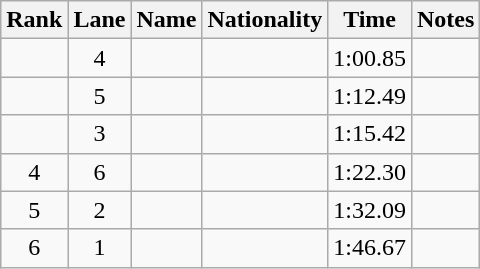<table class="wikitable sortable" style="text-align:center">
<tr>
<th>Rank</th>
<th>Lane</th>
<th>Name</th>
<th>Nationality</th>
<th>Time</th>
<th>Notes</th>
</tr>
<tr>
<td></td>
<td>4</td>
<td align=left></td>
<td align=left></td>
<td>1:00.85</td>
<td></td>
</tr>
<tr>
<td></td>
<td>5</td>
<td align=left></td>
<td align=left></td>
<td>1:12.49</td>
<td></td>
</tr>
<tr>
<td></td>
<td>3</td>
<td align=left></td>
<td align=left></td>
<td>1:15.42</td>
<td></td>
</tr>
<tr>
<td>4</td>
<td>6</td>
<td align=left></td>
<td align=left></td>
<td>1:22.30</td>
<td></td>
</tr>
<tr>
<td>5</td>
<td>2</td>
<td align=left></td>
<td align=left></td>
<td>1:32.09</td>
<td></td>
</tr>
<tr>
<td>6</td>
<td>1</td>
<td align=left></td>
<td align=left></td>
<td>1:46.67</td>
<td></td>
</tr>
</table>
